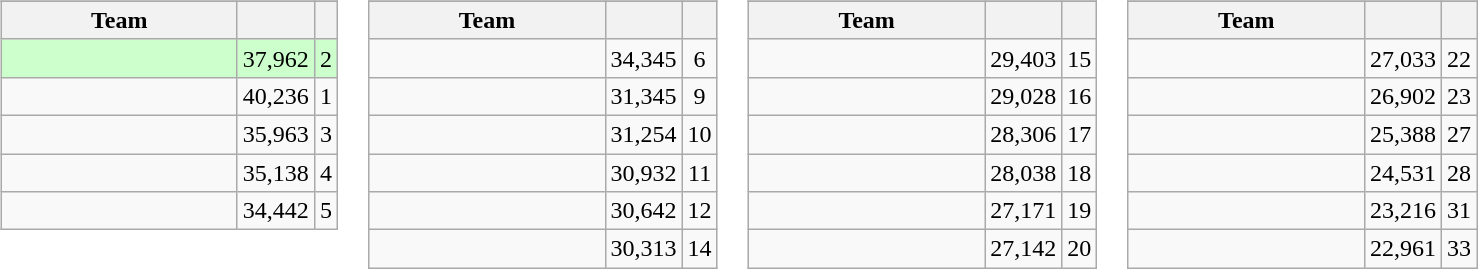<table>
<tr valign=top>
<td><br><table class="wikitable">
<tr>
</tr>
<tr>
<th width=150>Team</th>
<th></th>
<th></th>
</tr>
<tr bgcolor=#ccffcc>
<td></td>
<td align=right>37,962</td>
<td align=center>2</td>
</tr>
<tr>
<td></td>
<td align=right>40,236</td>
<td align=center>1</td>
</tr>
<tr>
<td></td>
<td align=right>35,963</td>
<td align=center>3</td>
</tr>
<tr>
<td></td>
<td align=right>35,138</td>
<td align=center>4</td>
</tr>
<tr>
<td></td>
<td align=right>34,442</td>
<td align=center>5</td>
</tr>
</table>
</td>
<td><br><table class="wikitable">
<tr>
</tr>
<tr>
<th width=150>Team</th>
<th></th>
<th></th>
</tr>
<tr>
<td></td>
<td align=right>34,345</td>
<td align=center>6</td>
</tr>
<tr>
<td></td>
<td align=right>31,345</td>
<td align=center>9</td>
</tr>
<tr>
<td></td>
<td align=right>31,254</td>
<td align=center>10</td>
</tr>
<tr>
<td></td>
<td align=right>30,932</td>
<td align=center>11</td>
</tr>
<tr>
<td></td>
<td align=right>30,642</td>
<td align=center>12</td>
</tr>
<tr>
<td></td>
<td align=right>30,313</td>
<td align=center>14</td>
</tr>
</table>
</td>
<td><br><table class="wikitable">
<tr>
</tr>
<tr>
<th width=150>Team</th>
<th></th>
<th></th>
</tr>
<tr>
<td></td>
<td align=right>29,403</td>
<td align=center>15</td>
</tr>
<tr>
<td></td>
<td align=right>29,028</td>
<td align=center>16</td>
</tr>
<tr>
<td></td>
<td align=right>28,306</td>
<td align=center>17</td>
</tr>
<tr>
<td></td>
<td align=right>28,038</td>
<td align=center>18</td>
</tr>
<tr>
<td></td>
<td align=right>27,171</td>
<td align=center>19</td>
</tr>
<tr>
<td></td>
<td align=right>27,142</td>
<td align=center>20</td>
</tr>
</table>
</td>
<td><br><table class="wikitable">
<tr>
</tr>
<tr>
<th width=150>Team</th>
<th></th>
<th></th>
</tr>
<tr>
<td></td>
<td align=right>27,033</td>
<td align=center>22</td>
</tr>
<tr>
<td></td>
<td align=right>26,902</td>
<td align=center>23</td>
</tr>
<tr>
<td></td>
<td align=right>25,388</td>
<td align=center>27</td>
</tr>
<tr>
<td></td>
<td align=right>24,531</td>
<td align=center>28</td>
</tr>
<tr>
<td></td>
<td align=right>23,216</td>
<td align=center>31</td>
</tr>
<tr>
<td></td>
<td align=right>22,961</td>
<td align=center>33</td>
</tr>
</table>
</td>
</tr>
</table>
